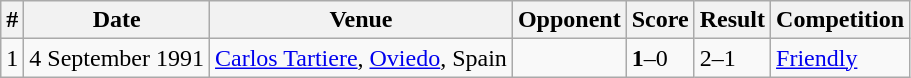<table class="wikitable" style="font-size:100%">
<tr>
<th>#</th>
<th>Date</th>
<th>Venue</th>
<th>Opponent</th>
<th>Score</th>
<th>Result</th>
<th>Competition</th>
</tr>
<tr>
<td>1</td>
<td>4 September 1991</td>
<td><a href='#'>Carlos Tartiere</a>, <a href='#'>Oviedo</a>, Spain</td>
<td></td>
<td><strong>1</strong>–0</td>
<td>2–1</td>
<td><a href='#'>Friendly</a></td>
</tr>
</table>
